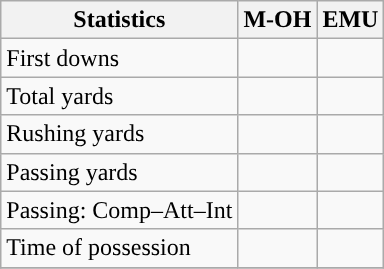<table class="wikitable" style="float: left;">
<tr>
<th>Statistics</th>
<th>M-OH</th>
<th>EMU</th>
</tr>
<tr>
<td>First downs</td>
<td></td>
<td></td>
</tr>
<tr>
<td>Total yards</td>
<td></td>
<td></td>
</tr>
<tr>
<td>Rushing yards</td>
<td></td>
<td></td>
</tr>
<tr>
<td>Passing yards</td>
<td></td>
<td></td>
</tr>
<tr>
<td>Passing: Comp–Att–Int</td>
<td></td>
<td></td>
</tr>
<tr>
<td>Time of possession</td>
<td></td>
<td></td>
</tr>
<tr>
</tr>
</table>
